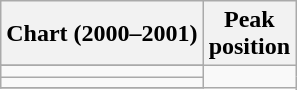<table class="wikitable sortable">
<tr>
<th align="left">Chart (2000–2001)</th>
<th align="center">Peak<br>position</th>
</tr>
<tr>
</tr>
<tr>
<td></td>
</tr>
<tr>
<td></td>
</tr>
<tr>
</tr>
</table>
